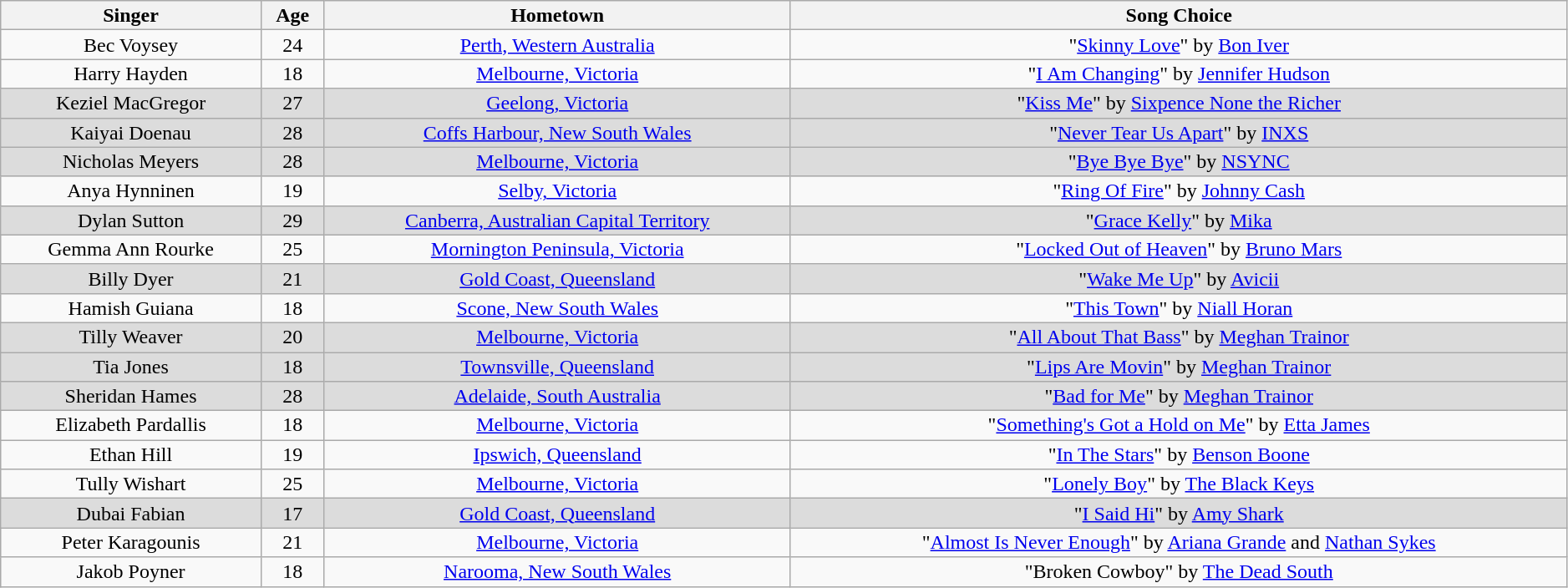<table class="wikitable plainrowheaders" style="text-align:center; line-height:16px; width:99%;">
<tr>
<th scope="col">Singer</th>
<th scope="col">Age</th>
<th scope="col">Hometown</th>
<th scope="col">Song Choice</th>
</tr>
<tr>
<td>Bec Voysey</td>
<td>24</td>
<td><a href='#'>Perth, Western Australia</a></td>
<td>"<a href='#'>Skinny Love</a>" by <a href='#'>Bon Iver</a></td>
</tr>
<tr>
<td>Harry Hayden</td>
<td>18</td>
<td><a href='#'>Melbourne, Victoria</a></td>
<td>"<a href='#'>I Am Changing</a>" by <a href='#'>Jennifer Hudson</a></td>
</tr>
<tr>
<td style="background-color:#dcdcdc">Keziel MacGregor</td>
<td style="background-color:#dcdcdc">27</td>
<td style="background-color:#dcdcdc"><a href='#'>Geelong, Victoria</a></td>
<td style="background-color:#dcdcdc">"<a href='#'>Kiss Me</a>" by <a href='#'>Sixpence None the Richer</a></td>
</tr>
<tr>
<td style="background-color:#dcdcdc">Kaiyai Doenau</td>
<td style="background-color:#dcdcdc">28</td>
<td style="background-color:#dcdcdc"><a href='#'>Coffs Harbour, New South Wales</a></td>
<td style="background-color:#dcdcdc">"<a href='#'>Never Tear Us Apart</a>" by <a href='#'>INXS</a></td>
</tr>
<tr>
<td style="background-color:#dcdcdc">Nicholas Meyers</td>
<td style="background-color:#dcdcdc">28</td>
<td style="background-color:#dcdcdc"><a href='#'>Melbourne, Victoria</a></td>
<td style="background-color:#dcdcdc">"<a href='#'>Bye Bye Bye</a>" by <a href='#'>NSYNC</a></td>
</tr>
<tr>
<td>Anya Hynninen</td>
<td>19</td>
<td><a href='#'>Selby, Victoria</a></td>
<td>"<a href='#'>Ring Of Fire</a>" by <a href='#'>Johnny Cash</a></td>
</tr>
<tr>
<td style="background-color:#dcdcdc">Dylan Sutton</td>
<td style="background-color:#dcdcdc">29</td>
<td style="background-color:#dcdcdc"><a href='#'>Canberra, Australian Capital Territory</a></td>
<td style="background-color:#dcdcdc">"<a href='#'>Grace Kelly</a>" by <a href='#'>Mika</a></td>
</tr>
<tr>
<td>Gemma Ann Rourke</td>
<td>25</td>
<td><a href='#'>Mornington Peninsula, Victoria</a></td>
<td>"<a href='#'>Locked Out of Heaven</a>" by <a href='#'>Bruno Mars</a></td>
</tr>
<tr>
<td style="background-color:#dcdcdc">Billy Dyer</td>
<td style="background-color:#dcdcdc">21</td>
<td style="background-color:#dcdcdc"><a href='#'>Gold Coast, Queensland</a></td>
<td style="background-color:#dcdcdc">"<a href='#'>Wake Me Up</a>" by <a href='#'>Avicii</a></td>
</tr>
<tr>
<td>Hamish Guiana</td>
<td>18</td>
<td><a href='#'>Scone, New South Wales</a></td>
<td>"<a href='#'>This Town</a>" by <a href='#'>Niall Horan</a></td>
</tr>
<tr>
<td style="background-color:#dcdcdc">Tilly Weaver</td>
<td style="background-color:#dcdcdc">20</td>
<td style="background-color:#dcdcdc"><a href='#'>Melbourne, Victoria</a></td>
<td style="background-color:#dcdcdc">"<a href='#'>All About That Bass</a>" by <a href='#'>Meghan Trainor</a></td>
</tr>
<tr>
<td style="background-color:#dcdcdc">Tia Jones</td>
<td style="background-color:#dcdcdc">18</td>
<td style="background-color:#dcdcdc"><a href='#'>Townsville, Queensland</a></td>
<td style="background-color:#dcdcdc">"<a href='#'>Lips Are Movin</a>" by <a href='#'>Meghan Trainor</a></td>
</tr>
<tr>
<td style="background-color:#dcdcdc">Sheridan Hames</td>
<td style="background-color:#dcdcdc">28</td>
<td style="background-color:#dcdcdc"><a href='#'>Adelaide, South Australia</a></td>
<td style="background-color:#dcdcdc">"<a href='#'>Bad for Me</a>" by <a href='#'>Meghan Trainor</a></td>
</tr>
<tr>
<td>Elizabeth Pardallis</td>
<td>18</td>
<td><a href='#'>Melbourne, Victoria</a></td>
<td>"<a href='#'>Something's Got a Hold on Me</a>" by <a href='#'>Etta James</a></td>
</tr>
<tr>
<td>Ethan Hill</td>
<td>19</td>
<td><a href='#'>Ipswich, Queensland</a></td>
<td>"<a href='#'>In The Stars</a>" by <a href='#'>Benson Boone</a></td>
</tr>
<tr>
<td>Tully Wishart</td>
<td>25</td>
<td><a href='#'>Melbourne, Victoria</a></td>
<td>"<a href='#'>Lonely Boy</a>" by <a href='#'>The Black Keys</a></td>
</tr>
<tr>
<td style="background-color:#dcdcdc">Dubai Fabian</td>
<td style="background-color:#dcdcdc">17</td>
<td style="background-color:#dcdcdc"><a href='#'>Gold Coast, Queensland</a></td>
<td style="background-color:#dcdcdc">"<a href='#'>I Said Hi</a>" by <a href='#'>Amy Shark</a></td>
</tr>
<tr>
<td>Peter Karagounis</td>
<td>21</td>
<td><a href='#'>Melbourne, Victoria</a></td>
<td>"<a href='#'>Almost Is Never Enough</a>" by <a href='#'>Ariana Grande</a> and <a href='#'>Nathan Sykes</a></td>
</tr>
<tr>
<td>Jakob Poyner</td>
<td>18</td>
<td><a href='#'>Narooma, New South Wales</a></td>
<td>"Broken Cowboy" by <a href='#'>The Dead South</a></td>
</tr>
</table>
